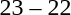<table style="text-align:center">
<tr>
<th width=200></th>
<th width=100></th>
<th width=200></th>
</tr>
<tr>
<td align=right><strong></strong></td>
<td>23 – 22</td>
<td align=left></td>
</tr>
</table>
